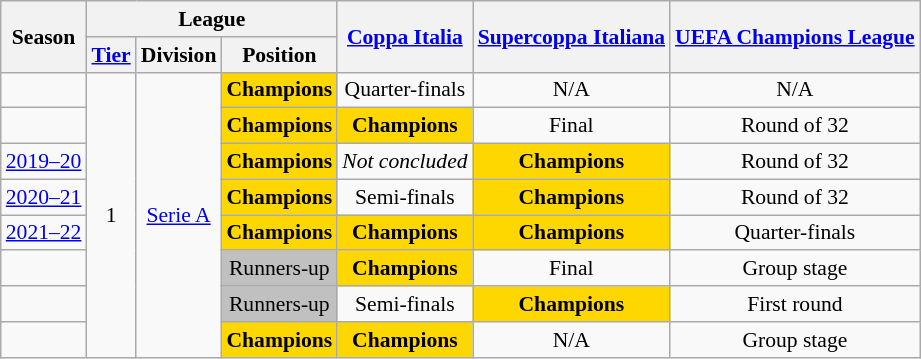<table class="wikitable" style="font-size:90%; text-align:center;">
<tr>
<th rowspan="2">Season</th>
<th colspan="3">League</th>
<th rowspan="2"><a href='#'>Coppa Italia</a></th>
<th rowspan="2"><a href='#'>Supercoppa Italiana</a></th>
<th rowspan="2"><a href='#'>UEFA Champions League</a></th>
</tr>
<tr>
<th><a href='#'>Tier</a></th>
<th>Division</th>
<th>Position</th>
</tr>
<tr>
<td></td>
<td rowspan="8">1</td>
<td rowspan="8"><a href='#'>Serie A</a></td>
<td style="background:gold;"><strong>Champions</strong></td>
<td>Quarter-finals</td>
<td>N/A</td>
<td>N/A</td>
</tr>
<tr>
<td></td>
<td style="background:gold;"><strong>Champions</strong></td>
<td style="background:gold;"><strong>Champions</strong></td>
<td>Final</td>
<td>Round of 32</td>
</tr>
<tr>
<td><a href='#'>2019–20</a></td>
<td style="background:gold;"><strong>Champions</strong></td>
<td><em>Not concluded</em></td>
<td style="background:gold;"><strong>Champions</strong></td>
<td>Round of 32</td>
</tr>
<tr>
<td><a href='#'>2020–21</a></td>
<td style="background:gold;"><strong>Champions</strong></td>
<td>Semi-finals</td>
<td style="background:gold;"><strong>Champions</strong></td>
<td>Round of 32</td>
</tr>
<tr>
<td><a href='#'>2021–22</a></td>
<td style="background:gold;"><strong>Champions</strong></td>
<td style="background:gold;"><strong>Champions</strong></td>
<td style="background:gold;"><strong>Champions</strong></td>
<td>Quarter-finals</td>
</tr>
<tr>
<td></td>
<td style="background:silver;">Runners-up</td>
<td style="background:gold;"><strong>Champions</strong></td>
<td>Final</td>
<td>Group stage</td>
</tr>
<tr>
<td></td>
<td style="background:silver;">Runners-up</td>
<td>Semi-finals</td>
<td style="background:gold;"><strong>Champions</strong></td>
<td>First round</td>
</tr>
<tr>
<td></td>
<td style="background:gold;"><strong>Champions</strong></td>
<td style="background:gold;"><strong>Champions</strong></td>
<td>N/A</td>
<td>Group stage</td>
</tr>
</table>
